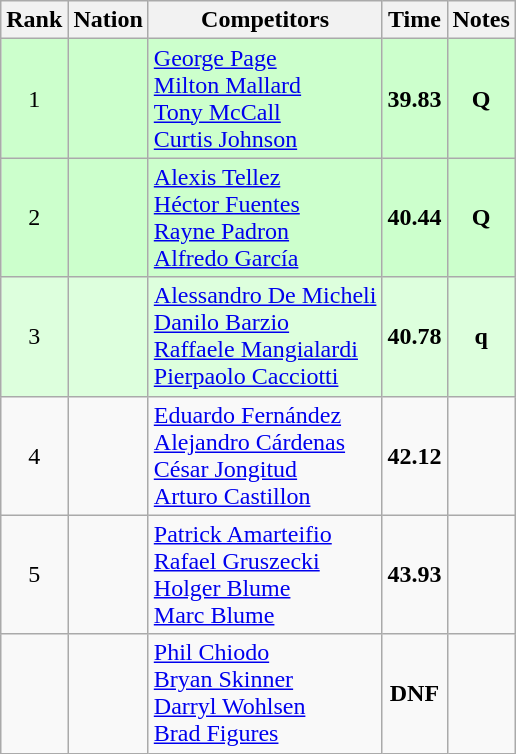<table class="wikitable sortable" style="text-align:center">
<tr>
<th>Rank</th>
<th>Nation</th>
<th>Competitors</th>
<th>Time</th>
<th>Notes</th>
</tr>
<tr bgcolor=ccffcc>
<td>1</td>
<td align=left></td>
<td align=left><a href='#'>George Page</a><br><a href='#'>Milton Mallard</a><br><a href='#'>Tony McCall</a><br><a href='#'>Curtis Johnson</a></td>
<td><strong>39.83</strong></td>
<td><strong>Q</strong></td>
</tr>
<tr bgcolor=ccffcc>
<td>2</td>
<td align=left></td>
<td align=left><a href='#'>Alexis Tellez</a><br><a href='#'>Héctor Fuentes</a><br><a href='#'>Rayne Padron</a><br><a href='#'>Alfredo García</a></td>
<td><strong>40.44</strong></td>
<td><strong>Q</strong></td>
</tr>
<tr bgcolor=ddffdd>
<td>3</td>
<td align=left></td>
<td align=left><a href='#'>Alessandro De Micheli</a><br><a href='#'>Danilo Barzio</a><br><a href='#'>Raffaele Mangialardi</a><br><a href='#'>Pierpaolo Cacciotti</a></td>
<td><strong>40.78</strong></td>
<td><strong>q</strong></td>
</tr>
<tr>
<td>4</td>
<td align=left></td>
<td align=left><a href='#'>Eduardo Fernández</a><br><a href='#'>Alejandro Cárdenas</a><br><a href='#'>César Jongitud</a><br><a href='#'>Arturo Castillon</a></td>
<td><strong>42.12</strong></td>
<td></td>
</tr>
<tr>
<td>5</td>
<td align=left></td>
<td align=left><a href='#'>Patrick Amarteifio</a><br><a href='#'>Rafael Gruszecki</a><br><a href='#'>Holger Blume</a><br><a href='#'>Marc Blume</a></td>
<td><strong>43.93</strong></td>
<td></td>
</tr>
<tr>
<td></td>
<td align=left></td>
<td align=left><a href='#'>Phil Chiodo</a><br><a href='#'>Bryan Skinner</a><br><a href='#'>Darryl Wohlsen</a><br><a href='#'>Brad Figures</a></td>
<td><strong>DNF</strong></td>
<td></td>
</tr>
</table>
